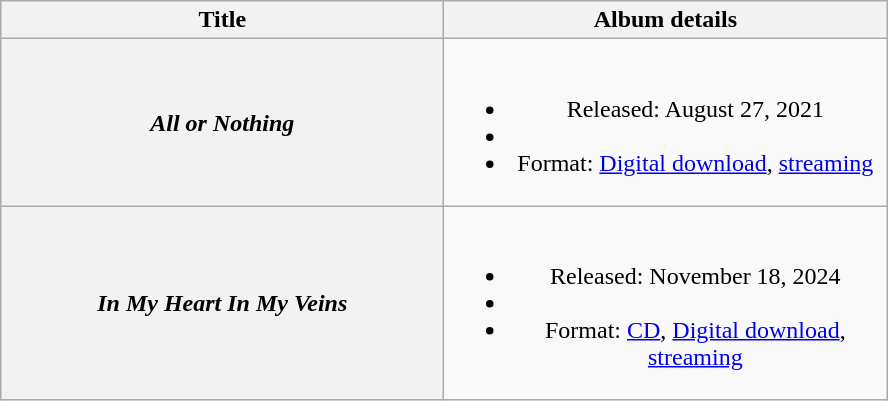<table class="wikitable plainrowheaders" style="text-align:center;">
<tr>
<th scope="col" style="width:18em;">Title</th>
<th scope="col" style="width:18em;">Album details</th>
</tr>
<tr>
<th scope="row"><em>All or Nothing</em></th>
<td><br><ul><li>Released: August 27, 2021</li><li></li><li>Format: <a href='#'>Digital download</a>, <a href='#'>streaming</a></li></ul></td>
</tr>
<tr>
<th scope="row"><em>In My Heart In My Veins</em></th>
<td><br><ul><li>Released: November 18, 2024</li><li></li><li>Format: <a href='#'>CD</a>, <a href='#'>Digital download</a>, <a href='#'>streaming</a></li></ul></td>
</tr>
</table>
